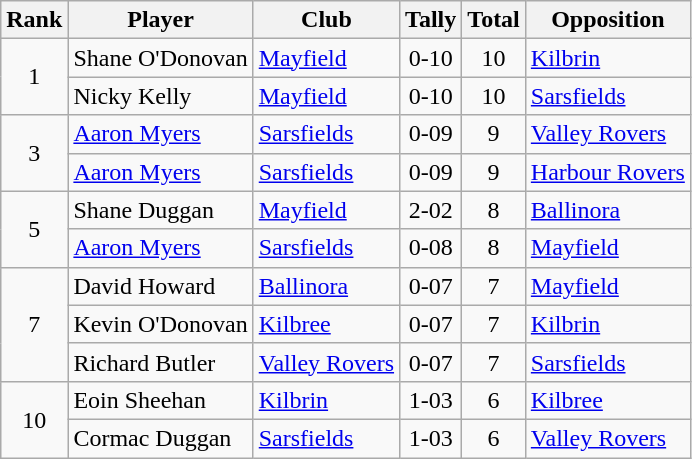<table class="wikitable">
<tr>
<th>Rank</th>
<th>Player</th>
<th>Club</th>
<th>Tally</th>
<th>Total</th>
<th>Opposition</th>
</tr>
<tr>
<td rowspan="2" style="text-align:center;">1</td>
<td>Shane O'Donovan</td>
<td><a href='#'>Mayfield</a></td>
<td align=center>0-10</td>
<td align=center>10</td>
<td><a href='#'>Kilbrin</a></td>
</tr>
<tr>
<td>Nicky Kelly</td>
<td><a href='#'>Mayfield</a></td>
<td align=center>0-10</td>
<td align=center>10</td>
<td><a href='#'>Sarsfields</a></td>
</tr>
<tr>
<td rowspan="2" style="text-align:center;">3</td>
<td><a href='#'>Aaron Myers</a></td>
<td><a href='#'>Sarsfields</a></td>
<td align=center>0-09</td>
<td align=center>9</td>
<td><a href='#'>Valley Rovers</a></td>
</tr>
<tr>
<td><a href='#'>Aaron Myers</a></td>
<td><a href='#'>Sarsfields</a></td>
<td align=center>0-09</td>
<td align=center>9</td>
<td><a href='#'>Harbour Rovers</a></td>
</tr>
<tr>
<td rowspan="2" style="text-align:center;">5</td>
<td>Shane Duggan</td>
<td><a href='#'>Mayfield</a></td>
<td align=center>2-02</td>
<td align=center>8</td>
<td><a href='#'>Ballinora</a></td>
</tr>
<tr>
<td><a href='#'>Aaron Myers</a></td>
<td><a href='#'>Sarsfields</a></td>
<td align=center>0-08</td>
<td align=center>8</td>
<td><a href='#'>Mayfield</a></td>
</tr>
<tr>
<td rowspan="3" style="text-align:center;">7</td>
<td>David Howard</td>
<td><a href='#'>Ballinora</a></td>
<td align=center>0-07</td>
<td align=center>7</td>
<td><a href='#'>Mayfield</a></td>
</tr>
<tr>
<td>Kevin O'Donovan</td>
<td><a href='#'>Kilbree</a></td>
<td align=center>0-07</td>
<td align=center>7</td>
<td><a href='#'>Kilbrin</a></td>
</tr>
<tr>
<td>Richard Butler</td>
<td><a href='#'>Valley Rovers</a></td>
<td align=center>0-07</td>
<td align=center>7</td>
<td><a href='#'>Sarsfields</a></td>
</tr>
<tr>
<td rowspan="2" style="text-align:center;">10</td>
<td>Eoin Sheehan</td>
<td><a href='#'>Kilbrin</a></td>
<td align=center>1-03</td>
<td align=center>6</td>
<td><a href='#'>Kilbree</a></td>
</tr>
<tr>
<td>Cormac Duggan</td>
<td><a href='#'>Sarsfields</a></td>
<td align=center>1-03</td>
<td align=center>6</td>
<td><a href='#'>Valley Rovers</a></td>
</tr>
</table>
